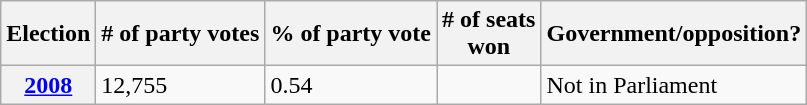<table class="wikitable">
<tr>
<th>Election</th>
<th># of party votes</th>
<th>% of party vote</th>
<th># of seats<br>won</th>
<th>Government/opposition?</th>
</tr>
<tr>
<th><a href='#'>2008</a></th>
<td>12,755</td>
<td>0.54</td>
<td></td>
<td>Not in Parliament</td>
</tr>
</table>
